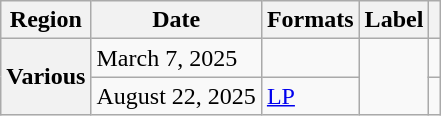<table class="wikitable plainrowheaders">
<tr>
<th scope="col">Region</th>
<th scope="col">Date</th>
<th scope="col">Formats</th>
<th scope="col">Label</th>
<th scope="col"></th>
</tr>
<tr>
<th scope="row" rowspan="2">Various </th>
<td>March 7, 2025</td>
<td></td>
<td rowspan="2"></td>
<td style="text-align:center"></td>
</tr>
<tr>
<td>August 22, 2025</td>
<td><a href='#'>LP</a></td>
<td style="text-align:center"></td>
</tr>
</table>
